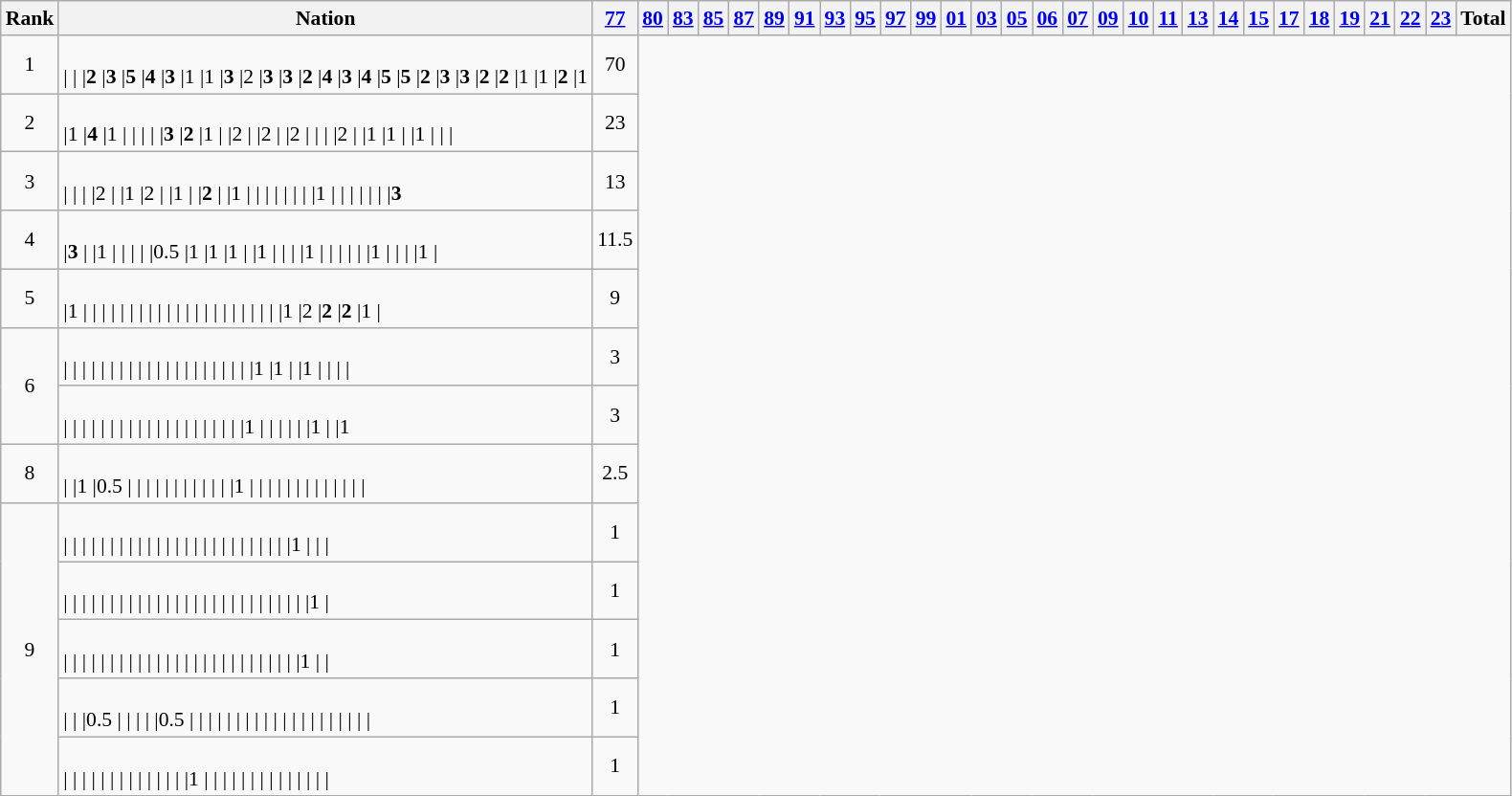<table class=wikitable style="font-size:90%; text-align:center">
<tr>
<th>Rank</th>
<th>Nation</th>
<th><a href='#'>77</a></th>
<th><a href='#'>80</a></th>
<th><a href='#'>83</a></th>
<th><a href='#'>85</a></th>
<th><a href='#'>87</a></th>
<th><a href='#'>89</a></th>
<th><a href='#'>91</a></th>
<th><a href='#'>93</a></th>
<th><a href='#'>95</a></th>
<th><a href='#'>97</a></th>
<th><a href='#'>99</a></th>
<th><a href='#'>01</a></th>
<th><a href='#'>03</a></th>
<th><a href='#'>05</a></th>
<th><a href='#'>06</a></th>
<th><a href='#'>07</a></th>
<th><a href='#'>09</a></th>
<th><a href='#'>10</a></th>
<th><a href='#'>11</a></th>
<th><a href='#'>13</a></th>
<th><a href='#'>14</a></th>
<th><a href='#'>15</a></th>
<th><a href='#'>17</a></th>
<th><a href='#'>18</a></th>
<th><a href='#'>19</a></th>
<th><a href='#'>21</a></th>
<th><a href='#'>22</a></th>
<th><a href='#'>23</a></th>
<th>Total</th>
</tr>
<tr>
<td>1</td>
<td align="left"><br>|
|
|<strong>2</strong>
|<strong>3</strong>
|<strong>5</strong>
|<strong>4</strong>
|<strong>3</strong>
|1
|1
|<strong>3</strong>
|2
|<strong>3</strong>
|<strong>3</strong>
|<strong>2</strong>
|<strong>4</strong>
|<strong>3</strong>
|<strong>4</strong>
|<strong>5</strong>
|<strong>5</strong>
|<strong>2</strong>
|<strong>3</strong>
|<strong>3</strong>
|<strong>2</strong>
|<strong>2</strong>
|1
|1
|<strong>2</strong>
|1</td>
<td>70</td>
</tr>
<tr>
<td>2</td>
<td align="left"><br>|1
|<strong>4</strong>
|1
|
|
|
|
|<strong>3</strong>
|<strong>2</strong>
|1
|
|2
|
|2
|
|2
|
|
|
|2
|
|1
|1
|
|1
|
|
|</td>
<td>23</td>
</tr>
<tr>
<td>3</td>
<td align="left"><br>|
|
|
|2
|
|1
|2
|
|1
|
|<strong>2</strong>
|
|1
|
|
|
|
|
|
|
|1
|
|
|
|
|
|
|<strong>3</strong></td>
<td>13</td>
</tr>
<tr>
<td>4</td>
<td align="left"><br>|<strong>3</strong>
|
|1
|
|
|
|
|0.5
|1
|1
|1
|
|1
|
|
|
|1
|
|
|
|
|
|1
|
|
|
|1
|</td>
<td>11.5</td>
</tr>
<tr>
<td>5</td>
<td align="left"><br>|1
|
|
|
|
|
|
|
|
|
|
|
|
|
|
|
|
|
|
|
|
|
|1
|2
|<strong>2</strong>
|<strong>2</strong>
|1
|</td>
<td>9</td>
</tr>
<tr>
<td rowspan=2>6</td>
<td align="left"><br>|
|
|
|
|
|
|
|
|
|
|
|
|
|
|
|
|
|
|
|
|1
|1
|
|1
|
|
|
|</td>
<td>3</td>
</tr>
<tr>
<td align="left"><br>|
|
|
|
|
|
|
|
|
|
|
|
|
|
|
|
|
|
|
|1
|
|
|
|
|
|1
|
|1</td>
<td>3</td>
</tr>
<tr>
<td>8</td>
<td align="left"><br>|
|1
|0.5
|
|
|
|
|
|
|
|
|
|
|
|1
|
|
|
|
|
|
|
|
|
|
|
|
|</td>
<td>2.5</td>
</tr>
<tr>
<td rowspan=5>9</td>
<td align="left"><br>|
|
|
|
|
|
|
|
|
|
|
|
|
|
|
|
|
|
|
|
|
|
|
|
|1
|
|
|</td>
<td>1</td>
</tr>
<tr>
<td align=left><br>|
|
|
|
|
|
|
|
|
|
|
|
|
|
|
|
|
|
|
|
|
|
|
|
|
|
|1
|</td>
<td>1</td>
</tr>
<tr>
<td align="left"><br>|
|
|
|
|
|
|
|
|
|
|
|
|
|
|
|
|
|
|
|
|
|
|
|
|
|1
|
|</td>
<td>1</td>
</tr>
<tr>
<td align="left"><br>|
|
|0.5
|
|
|
|
|0.5
|
|
|
|
|
|
|
|
|
|
|
|
|
|
|
|
|
|
|
|</td>
<td>1</td>
</tr>
<tr>
<td align="left"><br>|
|
|
|
|
|
|
|
|
|
|
|
|
|1
|
|
|
|
|
|
|
|
|
|
|
|
|
|</td>
<td>1</td>
</tr>
</table>
